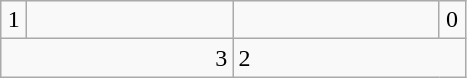<table class=wikitable>
<tr>
<td align=center width=10>1</td>
<td align="center" width="130"></td>
<td align="center" width="130" !></td>
<td align="center" width="10">0</td>
</tr>
<tr>
<td colspan=2 align=right>3</td>
<td colspan="2">2</td>
</tr>
</table>
